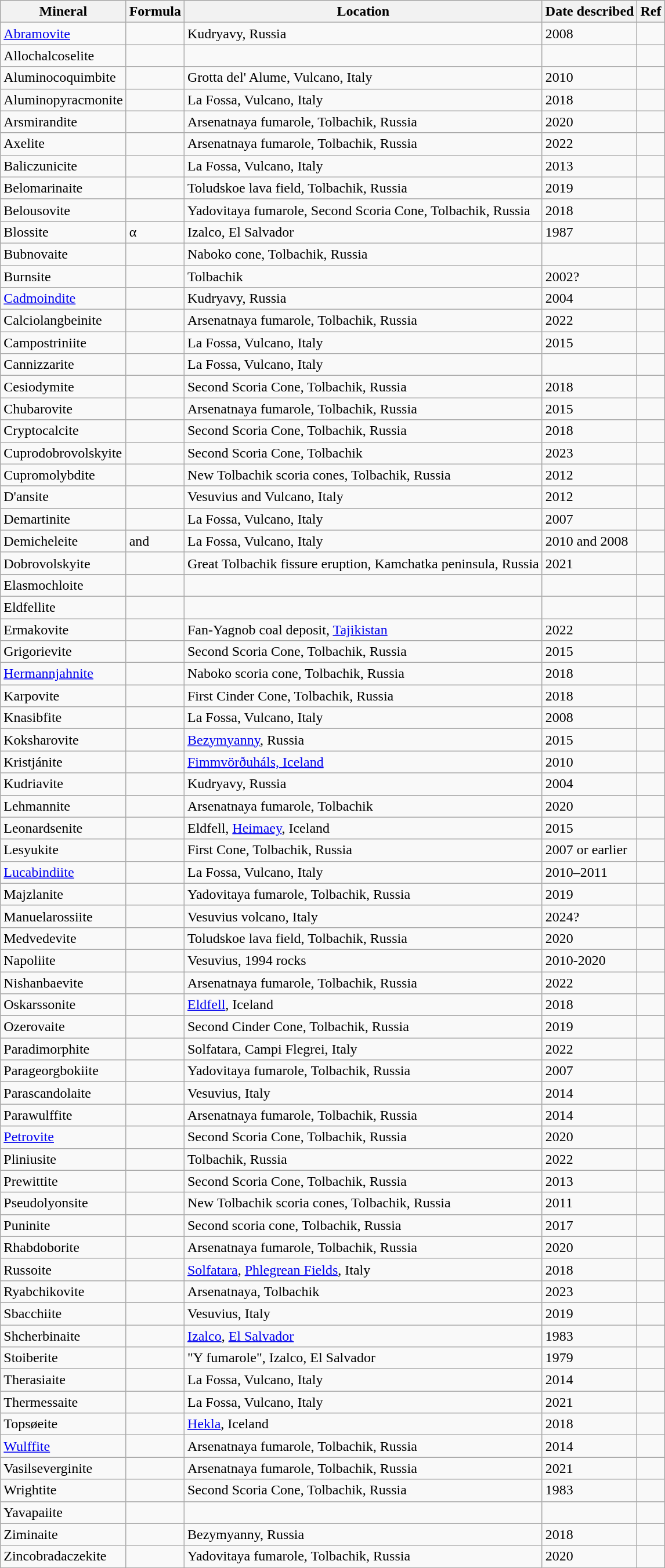<table class="wikitable">
<tr>
<th>Mineral</th>
<th>Formula</th>
<th>Location</th>
<th>Date described</th>
<th>Ref</th>
</tr>
<tr>
<td><a href='#'>Abramovite</a></td>
<td></td>
<td>Kudryavy, Russia</td>
<td>2008</td>
<td></td>
</tr>
<tr>
<td>Allochalcoselite</td>
<td></td>
<td></td>
<td></td>
<td></td>
</tr>
<tr>
<td>Aluminocoquimbite</td>
<td></td>
<td>Grotta del' Alume, Vulcano, Italy</td>
<td>2010</td>
<td></td>
</tr>
<tr>
<td>Aluminopyracmonite</td>
<td></td>
<td>La Fossa, Vulcano, Italy</td>
<td>2018</td>
<td></td>
</tr>
<tr>
<td>Arsmirandite</td>
<td></td>
<td>Arsenatnaya fumarole, Tolbachik, Russia</td>
<td>2020</td>
<td></td>
</tr>
<tr>
<td>Axelite</td>
<td></td>
<td>Arsenatnaya fumarole, Tolbachik, Russia</td>
<td>2022</td>
<td></td>
</tr>
<tr>
<td>Baliczunicite</td>
<td></td>
<td>La Fossa, Vulcano, Italy</td>
<td>2013</td>
<td></td>
</tr>
<tr>
<td>Belomarinaite</td>
<td></td>
<td>Toludskoe lava field, Tolbachik, Russia</td>
<td>2019</td>
<td></td>
</tr>
<tr>
<td>Belousovite</td>
<td></td>
<td>Yadovitaya fumarole, Second Scoria Cone, Tolbachik, Russia</td>
<td>2018</td>
<td></td>
</tr>
<tr>
<td>Blossite</td>
<td>α</td>
<td>Izalco, El Salvador</td>
<td>1987</td>
<td></td>
</tr>
<tr>
<td>Bubnovaite</td>
<td></td>
<td>Naboko cone, Tolbachik, Russia</td>
<td></td>
<td></td>
</tr>
<tr>
<td>Burnsite</td>
<td></td>
<td>Tolbachik</td>
<td>2002?</td>
<td></td>
</tr>
<tr>
<td><a href='#'>Cadmoindite</a></td>
<td></td>
<td>Kudryavy, Russia</td>
<td>2004</td>
<td></td>
</tr>
<tr>
<td>Calciolangbeinite</td>
<td></td>
<td>Arsenatnaya fumarole, Tolbachik, Russia</td>
<td>2022</td>
<td></td>
</tr>
<tr>
<td>Campostriniite</td>
<td></td>
<td>La Fossa, Vulcano, Italy</td>
<td>2015</td>
<td></td>
</tr>
<tr>
<td>Cannizzarite</td>
<td></td>
<td>La Fossa, Vulcano, Italy</td>
<td></td>
<td></td>
</tr>
<tr>
<td>Cesiodymite</td>
<td></td>
<td>Second Scoria Cone, Tolbachik, Russia</td>
<td>2018</td>
<td></td>
</tr>
<tr>
<td>Chubarovite</td>
<td></td>
<td>Arsenatnaya fumarole, Tolbachik, Russia</td>
<td>2015</td>
<td></td>
</tr>
<tr>
<td>Cryptocalcite</td>
<td></td>
<td>Second Scoria Cone, Tolbachik, Russia</td>
<td>2018</td>
<td></td>
</tr>
<tr>
<td>Cuprodobrovolskyite</td>
<td></td>
<td>Second Scoria Cone, Tolbachik</td>
<td>2023</td>
<td></td>
</tr>
<tr>
<td>Cupromolybdite</td>
<td></td>
<td>New Tolbachik scoria cones, Tolbachik, Russia</td>
<td>2012</td>
<td></td>
</tr>
<tr>
<td>D'ansite</td>
<td></td>
<td>Vesuvius and Vulcano, Italy</td>
<td>2012</td>
<td></td>
</tr>
<tr>
<td>Demartinite</td>
<td></td>
<td>La Fossa, Vulcano, Italy</td>
<td>2007</td>
<td></td>
</tr>
<tr>
<td>Demicheleite</td>
<td> and </td>
<td>La Fossa, Vulcano, Italy</td>
<td>2010 and 2008</td>
<td></td>
</tr>
<tr>
<td>Dobrovolskyite</td>
<td></td>
<td>Great Tolbachik fissure eruption, Kamchatka peninsula, Russia</td>
<td>2021</td>
<td></td>
</tr>
<tr>
<td>Elasmochloite</td>
<td></td>
<td></td>
<td></td>
<td></td>
</tr>
<tr>
<td>Eldfellite</td>
<td></td>
<td></td>
<td></td>
<td></td>
</tr>
<tr>
<td>Ermakovite</td>
<td></td>
<td>Fan-Yagnob coal deposit, <a href='#'>Tajikistan</a></td>
<td>2022</td>
<td></td>
</tr>
<tr>
<td>Grigorievite</td>
<td></td>
<td>Second Scoria Cone, Tolbachik, Russia</td>
<td>2015</td>
<td></td>
</tr>
<tr>
<td><a href='#'>Hermannjahnite</a></td>
<td></td>
<td>Naboko scoria cone, Tolbachik, Russia</td>
<td>2018</td>
<td></td>
</tr>
<tr>
<td>Karpovite</td>
<td></td>
<td>First Cinder Cone, Tolbachik, Russia</td>
<td>2018</td>
<td></td>
</tr>
<tr>
<td>Knasibfite</td>
<td></td>
<td>La Fossa, Vulcano, Italy</td>
<td>2008</td>
<td></td>
</tr>
<tr>
<td>Koksharovite</td>
<td></td>
<td><a href='#'>Bezymyanny</a>, Russia</td>
<td>2015</td>
<td></td>
</tr>
<tr>
<td>Kristjánite</td>
<td></td>
<td><a href='#'>Fimmvörðuháls, Iceland</a></td>
<td>2010</td>
<td></td>
</tr>
<tr>
<td>Kudriavite</td>
<td></td>
<td>Kudryavy, Russia</td>
<td>2004</td>
<td></td>
</tr>
<tr>
<td>Lehmannite</td>
<td></td>
<td>Arsenatnaya fumarole, Tolbachik</td>
<td>2020</td>
<td></td>
</tr>
<tr>
<td>Leonardsenite</td>
<td></td>
<td>Eldfell, <a href='#'>Heimaey</a>, Iceland</td>
<td>2015</td>
<td></td>
</tr>
<tr>
<td>Lesyukite</td>
<td></td>
<td>First Cone, Tolbachik, Russia</td>
<td>2007 or earlier</td>
<td></td>
</tr>
<tr>
<td><a href='#'>Lucabindiite</a></td>
<td></td>
<td>La Fossa, Vulcano, Italy</td>
<td>2010–2011</td>
<td></td>
</tr>
<tr>
<td>Majzlanite</td>
<td></td>
<td>Yadovitaya fumarole, Tolbachik, Russia</td>
<td>2019</td>
<td></td>
</tr>
<tr>
<td>Manuelarossiite</td>
<td></td>
<td>Vesuvius volcano, Italy</td>
<td>2024?</td>
<td></td>
</tr>
<tr>
<td>Medvedevite</td>
<td></td>
<td>Toludskoe lava field, Tolbachik, Russia</td>
<td>2020</td>
<td></td>
</tr>
<tr>
<td>Napoliite</td>
<td></td>
<td>Vesuvius, 1994 rocks</td>
<td>2010-2020</td>
<td></td>
</tr>
<tr>
<td>Nishanbaevite</td>
<td></td>
<td>Arsenatnaya fumarole, Tolbachik, Russia</td>
<td>2022</td>
<td></td>
</tr>
<tr>
<td>Oskarssonite</td>
<td></td>
<td><a href='#'>Eldfell</a>, Iceland</td>
<td>2018</td>
<td></td>
</tr>
<tr>
<td>Ozerovaite</td>
<td></td>
<td>Second Cinder Cone, Tolbachik, Russia</td>
<td>2019</td>
<td></td>
</tr>
<tr>
<td>Paradimorphite</td>
<td></td>
<td>Solfatara, Campi Flegrei, Italy</td>
<td>2022</td>
<td></td>
</tr>
<tr>
<td>Parageorgbokiite</td>
<td></td>
<td>Yadovitaya fumarole, Tolbachik, Russia</td>
<td>2007</td>
<td></td>
</tr>
<tr>
<td>Parascandolaite</td>
<td></td>
<td>Vesuvius, Italy</td>
<td>2014</td>
<td></td>
</tr>
<tr>
<td>Parawulffite</td>
<td></td>
<td>Arsenatnaya fumarole, Tolbachik, Russia</td>
<td>2014</td>
<td></td>
</tr>
<tr>
<td><a href='#'>Petrovite</a></td>
<td></td>
<td>Second Scoria Cone, Tolbachik, Russia</td>
<td>2020</td>
<td></td>
</tr>
<tr>
<td>Pliniusite</td>
<td></td>
<td>Tolbachik, Russia</td>
<td>2022</td>
<td></td>
</tr>
<tr>
<td>Prewittite</td>
<td></td>
<td>Second Scoria Cone, Tolbachik, Russia</td>
<td>2013</td>
<td></td>
</tr>
<tr>
<td>Pseudolyonsite</td>
<td></td>
<td>New Tolbachik scoria cones, Tolbachik, Russia</td>
<td>2011</td>
<td></td>
</tr>
<tr>
<td>Puninite</td>
<td></td>
<td>Second scoria cone, Tolbachik, Russia</td>
<td>2017</td>
<td></td>
</tr>
<tr>
<td>Rhabdoborite</td>
<td></td>
<td>Arsenatnaya fumarole, Tolbachik, Russia</td>
<td>2020</td>
<td></td>
</tr>
<tr>
<td>Russoite</td>
<td></td>
<td><a href='#'>Solfatara</a>, <a href='#'>Phlegrean Fields</a>, Italy</td>
<td>2018</td>
<td></td>
</tr>
<tr>
<td>Ryabchikovite</td>
<td></td>
<td>Arsenatnaya, Tolbachik</td>
<td>2023</td>
<td></td>
</tr>
<tr>
<td>Sbacchiite</td>
<td></td>
<td>Vesuvius, Italy</td>
<td>2019</td>
<td></td>
</tr>
<tr>
<td>Shcherbinaite</td>
<td></td>
<td><a href='#'>Izalco</a>, <a href='#'>El Salvador</a></td>
<td>1983</td>
<td></td>
</tr>
<tr>
<td>Stoiberite</td>
<td></td>
<td>"Y fumarole", Izalco, El Salvador</td>
<td>1979</td>
<td></td>
</tr>
<tr>
<td>Therasiaite</td>
<td></td>
<td>La Fossa, Vulcano, Italy</td>
<td>2014</td>
<td></td>
</tr>
<tr>
<td>Thermessaite</td>
<td></td>
<td>La Fossa, Vulcano, Italy</td>
<td>2021</td>
<td></td>
</tr>
<tr>
<td>Topsøeite</td>
<td></td>
<td><a href='#'>Hekla</a>, Iceland</td>
<td>2018</td>
<td></td>
</tr>
<tr>
<td><a href='#'>Wulffite</a></td>
<td></td>
<td>Arsenatnaya fumarole, Tolbachik, Russia</td>
<td>2014</td>
<td></td>
</tr>
<tr>
<td>Vasilseverginite</td>
<td></td>
<td>Arsenatnaya fumarole, Tolbachik, Russia</td>
<td>2021</td>
<td></td>
</tr>
<tr>
<td>Wrightite</td>
<td></td>
<td>Second Scoria Cone, Tolbachik, Russia</td>
<td>1983</td>
<td></td>
</tr>
<tr>
<td>Yavapaiite</td>
<td></td>
<td></td>
<td></td>
<td></td>
</tr>
<tr>
<td>Ziminaite</td>
<td></td>
<td>Bezymyanny, Russia</td>
<td>2018</td>
<td></td>
</tr>
<tr>
<td>Zincobradaczekite</td>
<td></td>
<td>Yadovitaya fumarole, Tolbachik, Russia</td>
<td>2020</td>
<td></td>
</tr>
</table>
